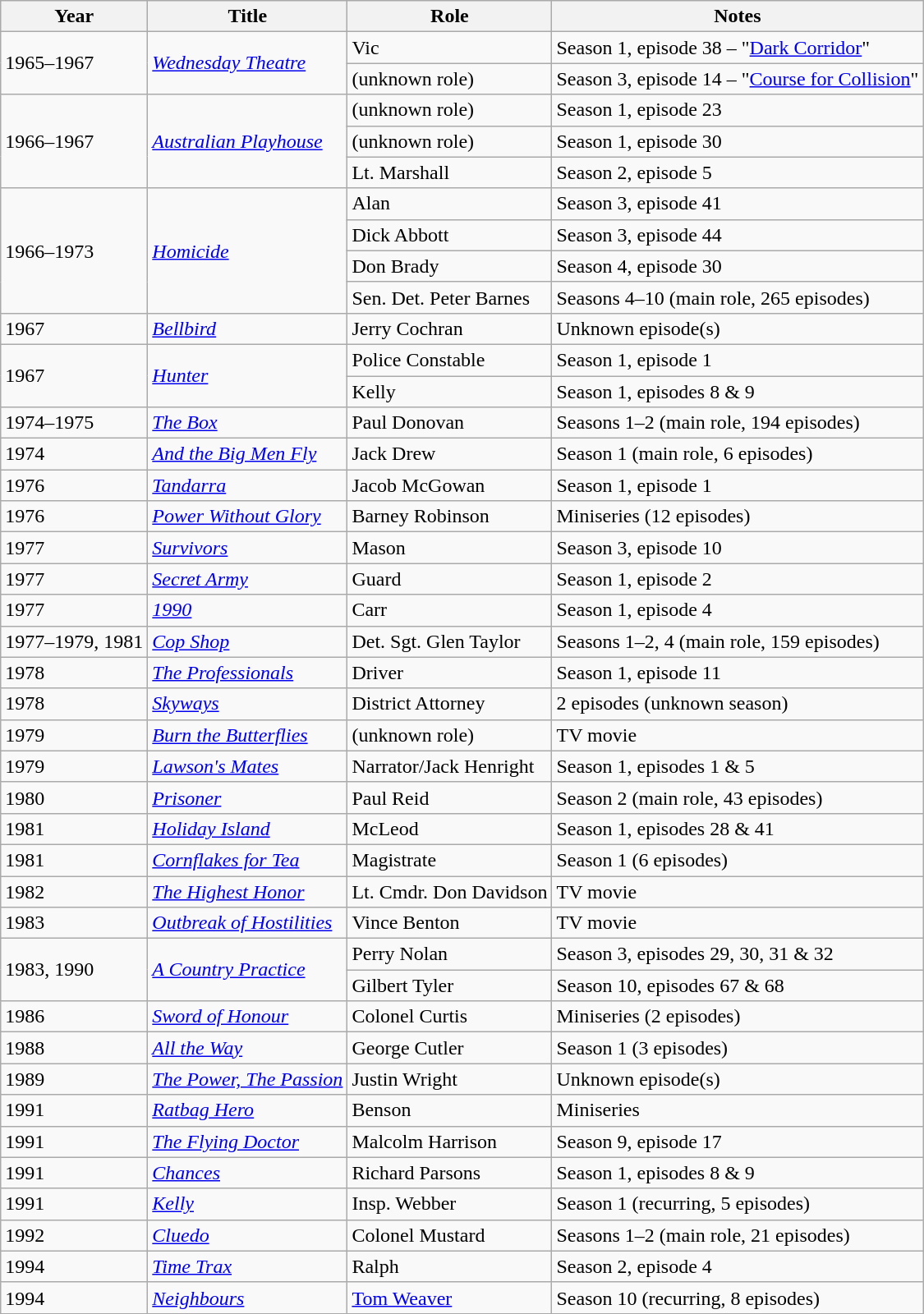<table class="wikitable">
<tr>
<th>Year</th>
<th>Title</th>
<th>Role</th>
<th>Notes</th>
</tr>
<tr>
<td rowspan="2">1965–1967</td>
<td rowspan="2"><em><a href='#'>Wednesday Theatre</a></em></td>
<td>Vic</td>
<td>Season 1, episode 38 – "<a href='#'>Dark Corridor</a>"</td>
</tr>
<tr>
<td>(unknown role)</td>
<td>Season 3, episode 14 – "<a href='#'>Course for Collision</a>"</td>
</tr>
<tr>
<td rowspan="3">1966–1967</td>
<td rowspan="3"><em><a href='#'>Australian Playhouse</a></em></td>
<td>(unknown role)</td>
<td>Season 1, episode 23</td>
</tr>
<tr>
<td>(unknown role)</td>
<td>Season 1, episode 30</td>
</tr>
<tr>
<td>Lt. Marshall</td>
<td>Season 2, episode 5</td>
</tr>
<tr>
<td rowspan="4">1966–1973</td>
<td rowspan="4"><em><a href='#'>Homicide</a></em></td>
<td>Alan</td>
<td>Season 3, episode 41</td>
</tr>
<tr>
<td>Dick Abbott</td>
<td>Season 3, episode 44</td>
</tr>
<tr>
<td>Don Brady</td>
<td>Season 4, episode 30</td>
</tr>
<tr>
<td>Sen. Det. Peter Barnes</td>
<td>Seasons 4–10 (main role, 265 episodes)</td>
</tr>
<tr>
<td>1967</td>
<td><em><a href='#'>Bellbird</a></em></td>
<td>Jerry Cochran</td>
<td>Unknown episode(s)</td>
</tr>
<tr>
<td rowspan="2">1967</td>
<td rowspan="2"><em><a href='#'>Hunter</a></em></td>
<td>Police Constable</td>
<td>Season 1, episode 1</td>
</tr>
<tr>
<td>Kelly</td>
<td>Season 1, episodes 8 & 9</td>
</tr>
<tr>
<td>1974–1975</td>
<td><em><a href='#'>The Box</a></em></td>
<td>Paul Donovan</td>
<td>Seasons 1–2 (main role, 194 episodes)</td>
</tr>
<tr>
<td>1974</td>
<td><em><a href='#'>And the Big Men Fly</a></em></td>
<td>Jack Drew</td>
<td>Season 1 (main role, 6 episodes)</td>
</tr>
<tr>
<td>1976</td>
<td><em><a href='#'>Tandarra</a></em></td>
<td>Jacob McGowan</td>
<td>Season 1, episode 1</td>
</tr>
<tr>
<td>1976</td>
<td><em><a href='#'>Power Without Glory</a></em></td>
<td>Barney Robinson</td>
<td>Miniseries (12 episodes)</td>
</tr>
<tr>
<td>1977</td>
<td><em><a href='#'>Survivors</a></em></td>
<td>Mason</td>
<td>Season 3, episode 10</td>
</tr>
<tr>
<td>1977</td>
<td><em><a href='#'>Secret Army</a></em></td>
<td>Guard</td>
<td>Season 1, episode 2</td>
</tr>
<tr>
<td>1977</td>
<td><em><a href='#'>1990</a></em></td>
<td>Carr</td>
<td>Season 1, episode 4</td>
</tr>
<tr>
<td>1977–1979, 1981</td>
<td><em><a href='#'>Cop Shop</a></em></td>
<td>Det. Sgt. Glen Taylor</td>
<td>Seasons 1–2, 4 (main role, 159 episodes)</td>
</tr>
<tr>
<td>1978</td>
<td><em><a href='#'>The Professionals</a></em></td>
<td>Driver</td>
<td>Season 1, episode 11</td>
</tr>
<tr>
<td>1978</td>
<td><em><a href='#'>Skyways</a></em></td>
<td>District Attorney</td>
<td>2 episodes (unknown season)</td>
</tr>
<tr>
<td>1979</td>
<td><em><a href='#'>Burn the Butterflies</a></em></td>
<td>(unknown role)</td>
<td>TV movie</td>
</tr>
<tr>
<td>1979</td>
<td><em><a href='#'>Lawson's Mates</a></em></td>
<td>Narrator/Jack Henright</td>
<td>Season 1, episodes 1 & 5</td>
</tr>
<tr>
<td>1980</td>
<td><em><a href='#'>Prisoner</a></em></td>
<td>Paul Reid</td>
<td>Season 2 (main role, 43 episodes)</td>
</tr>
<tr>
<td>1981</td>
<td><em><a href='#'>Holiday Island</a></em></td>
<td>McLeod</td>
<td>Season 1, episodes 28 & 41</td>
</tr>
<tr>
<td>1981</td>
<td><em><a href='#'>Cornflakes for Tea</a></em></td>
<td>Magistrate</td>
<td>Season 1 (6 episodes)</td>
</tr>
<tr>
<td>1982</td>
<td><em><a href='#'>The Highest Honor</a></em></td>
<td>Lt. Cmdr. Don Davidson</td>
<td>TV movie</td>
</tr>
<tr>
<td>1983</td>
<td><em><a href='#'>Outbreak of Hostilities</a></em></td>
<td>Vince Benton</td>
<td>TV movie</td>
</tr>
<tr>
<td rowspan="2">1983, 1990</td>
<td rowspan="2"><em><a href='#'>A Country Practice</a></em></td>
<td>Perry Nolan</td>
<td>Season 3, episodes 29, 30, 31 & 32</td>
</tr>
<tr>
<td>Gilbert Tyler</td>
<td>Season 10, episodes 67 & 68</td>
</tr>
<tr>
<td>1986</td>
<td><em><a href='#'>Sword of Honour</a></em></td>
<td>Colonel Curtis</td>
<td>Miniseries (2 episodes)</td>
</tr>
<tr>
<td>1988</td>
<td><em><a href='#'>All the Way</a></em></td>
<td>George Cutler</td>
<td>Season 1 (3 episodes)</td>
</tr>
<tr>
<td>1989</td>
<td><em><a href='#'>The Power, The Passion</a></em></td>
<td>Justin Wright</td>
<td>Unknown episode(s)</td>
</tr>
<tr>
<td>1991</td>
<td><em><a href='#'>Ratbag Hero</a></em></td>
<td>Benson</td>
<td>Miniseries</td>
</tr>
<tr>
<td>1991</td>
<td><em><a href='#'>The Flying Doctor</a></em></td>
<td>Malcolm Harrison</td>
<td>Season 9, episode 17</td>
</tr>
<tr>
<td>1991</td>
<td><em><a href='#'>Chances</a></em></td>
<td>Richard Parsons</td>
<td>Season 1, episodes 8 & 9</td>
</tr>
<tr>
<td>1991</td>
<td><em><a href='#'>Kelly</a></em></td>
<td>Insp. Webber</td>
<td>Season 1 (recurring, 5 episodes)</td>
</tr>
<tr>
<td>1992</td>
<td><em><a href='#'>Cluedo</a></em></td>
<td>Colonel Mustard</td>
<td>Seasons 1–2 (main role, 21 episodes)</td>
</tr>
<tr>
<td>1994</td>
<td><em><a href='#'>Time Trax</a></em></td>
<td>Ralph</td>
<td>Season 2, episode 4</td>
</tr>
<tr>
<td>1994</td>
<td><em><a href='#'>Neighbours</a></em></td>
<td><a href='#'>Tom Weaver</a></td>
<td>Season 10 (recurring, 8 episodes)</td>
</tr>
</table>
